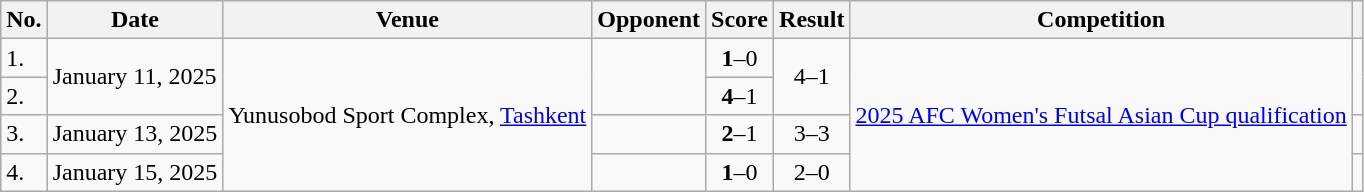<table class="wikitable">
<tr>
<th>No.</th>
<th>Date</th>
<th>Venue</th>
<th>Opponent</th>
<th>Score</th>
<th>Result</th>
<th>Competition</th>
<th></th>
</tr>
<tr>
<td>1.</td>
<td rowspan=2>January 11, 2025</td>
<td rowspan=4>Yunusobod Sport Complex, <a href='#'>Tashkent</a></td>
<td rowspan=2></td>
<td align=center><strong>1</strong>–0</td>
<td rowspan=2  align=center>4–1</td>
<td rowspan=4><a href='#'>2025 AFC Women's Futsal Asian Cup qualification</a></td>
<td rowspan=2></td>
</tr>
<tr>
<td>2.</td>
<td align="center"><strong>4</strong>–1</td>
</tr>
<tr>
<td>3.</td>
<td>January 13, 2025</td>
<td></td>
<td align=center><strong>2</strong>–1</td>
<td align=center>3–3</td>
<td></td>
</tr>
<tr>
<td>4.</td>
<td>January 15, 2025</td>
<td></td>
<td align=center><strong>1</strong>–0</td>
<td align=center>2–0</td>
<td></td>
</tr>
</table>
